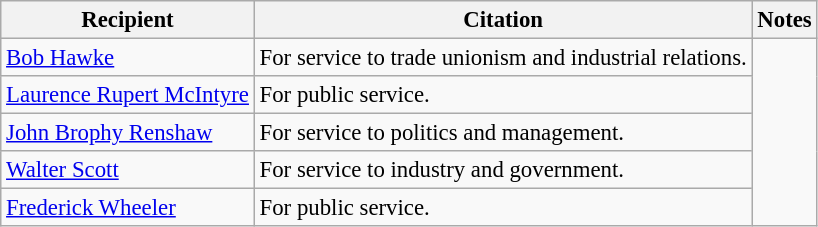<table class="wikitable" style="font-size:95%;">
<tr>
<th>Recipient</th>
<th>Citation</th>
<th>Notes</th>
</tr>
<tr>
<td><a href='#'>Bob Hawke</a></td>
<td>For service to trade unionism and industrial relations.</td>
<td rowspan=5></td>
</tr>
<tr>
<td> <a href='#'>Laurence Rupert McIntyre</a> </td>
<td>For public service.</td>
</tr>
<tr>
<td> <a href='#'>John Brophy Renshaw</a></td>
<td>For service to politics and management.</td>
</tr>
<tr>
<td> <a href='#'>Walter Scott</a></td>
<td>For service to industry and government.</td>
</tr>
<tr>
<td> <a href='#'>Frederick Wheeler</a> </td>
<td>For public service.</td>
</tr>
</table>
